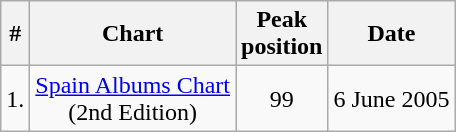<table class="wikitable">
<tr>
<th>#</th>
<th>Chart</th>
<th>Peak<br>position</th>
<th>Date</th>
</tr>
<tr>
<td>1.</td>
<td align="center"><a href='#'>Spain Albums Chart</a><br>(2nd Edition)</td>
<td align="center">99</td>
<td align="center">6 June 2005</td>
</tr>
</table>
